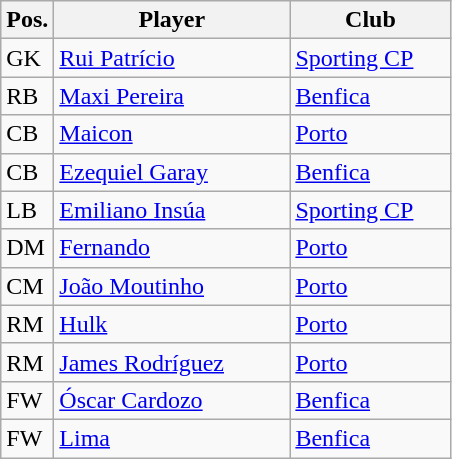<table class="wikitable">
<tr>
<th>Pos.</th>
<th>Player</th>
<th>Club</th>
</tr>
<tr>
<td>GK</td>
<td style="width:150px;"> <a href='#'>Rui Patrício</a></td>
<td style="width:100px;"><a href='#'>Sporting CP</a></td>
</tr>
<tr>
<td>RB</td>
<td> <a href='#'>Maxi Pereira</a></td>
<td><a href='#'>Benfica</a></td>
</tr>
<tr>
<td>CB</td>
<td> <a href='#'>Maicon</a></td>
<td><a href='#'>Porto</a></td>
</tr>
<tr>
<td>CB</td>
<td> <a href='#'>Ezequiel Garay</a></td>
<td><a href='#'>Benfica</a></td>
</tr>
<tr>
<td>LB</td>
<td> <a href='#'>Emiliano Insúa</a></td>
<td><a href='#'>Sporting CP</a></td>
</tr>
<tr>
<td>DM</td>
<td> <a href='#'>Fernando</a></td>
<td><a href='#'>Porto</a></td>
</tr>
<tr>
<td>CM</td>
<td> <a href='#'>João Moutinho</a></td>
<td><a href='#'>Porto</a></td>
</tr>
<tr>
<td>RM</td>
<td> <a href='#'>Hulk</a></td>
<td><a href='#'>Porto</a></td>
</tr>
<tr>
<td>RM</td>
<td> <a href='#'>James Rodríguez</a></td>
<td><a href='#'>Porto</a></td>
</tr>
<tr>
<td>FW</td>
<td> <a href='#'>Óscar Cardozo</a></td>
<td><a href='#'>Benfica</a></td>
</tr>
<tr>
<td>FW</td>
<td> <a href='#'>Lima</a></td>
<td><a href='#'>Benfica</a></td>
</tr>
</table>
